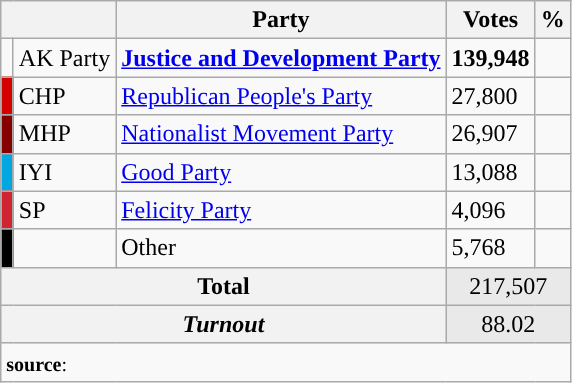<table class="wikitable">
<tr>
<th colspan="2" align="center"></th>
<th align="center">Party</th>
<th align="center">Votes</th>
<th align="center">%</th>
</tr>
<tr align="left">
<td></td>
<td>AK Party</td>
<td><strong><a href='#'>Justice and Development Party</a></strong></td>
<td><strong>139,948</strong></td>
<td><strong></strong></td>
</tr>
<tr align="left">
<td bgcolor="#d50000" width="1"></td>
<td>CHP</td>
<td><a href='#'>Republican People's Party</a></td>
<td>27,800</td>
<td></td>
</tr>
<tr align="left">
<td bgcolor="#870000" width="1"></td>
<td>MHP</td>
<td><a href='#'>Nationalist Movement Party</a></td>
<td>26,907</td>
<td></td>
</tr>
<tr align="left">
<td bgcolor="#01A7E1" width="1"></td>
<td>IYI</td>
<td><a href='#'>Good Party</a></td>
<td>13,088</td>
<td></td>
</tr>
<tr align="left">
<td bgcolor="#D02433" width="1"></td>
<td>SP</td>
<td><a href='#'>Felicity Party</a></td>
<td>4,096</td>
<td></td>
</tr>
<tr align="left">
<td bgcolor=" " width="1"></td>
<td></td>
<td>Other</td>
<td>5,768</td>
<td></td>
</tr>
<tr align="left" style="background-color:#E9E9E9">
<th colspan="3" align="center"><strong>Total</strong></th>
<td colspan="5" align="center">217,507</td>
</tr>
<tr align="left" style="background-color:#E9E9E9">
<th colspan="3" align="center"><em>Turnout</em></th>
<td colspan="5" align="center">88.02</td>
</tr>
<tr>
<td colspan="9" align="left"><small><strong>source</strong>: </small></td>
</tr>
</table>
